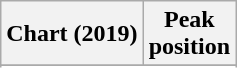<table class="wikitable sortable plainrowheaders" style="text-align:center">
<tr>
<th scope="col">Chart (2019)</th>
<th scope="col">Peak<br>position</th>
</tr>
<tr>
</tr>
<tr>
</tr>
<tr>
</tr>
<tr>
</tr>
</table>
